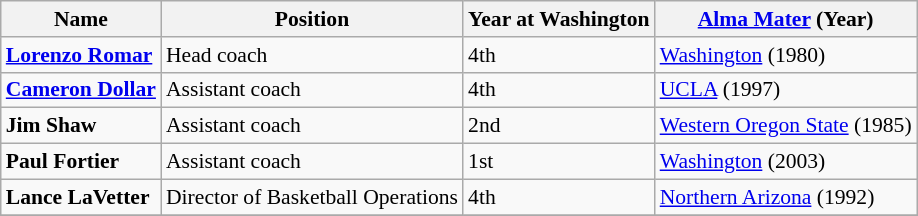<table class="wikitable" style="white-space:nowrap; font-size:90%;">
<tr>
<th>Name</th>
<th>Position</th>
<th>Year at Washington</th>
<th><a href='#'>Alma Mater</a> (Year)</th>
</tr>
<tr>
<td><strong><a href='#'>Lorenzo Romar</a></strong></td>
<td>Head coach</td>
<td>4th</td>
<td><a href='#'>Washington</a> (1980)</td>
</tr>
<tr>
<td><strong><a href='#'>Cameron Dollar</a></strong></td>
<td>Assistant coach</td>
<td>4th</td>
<td><a href='#'>UCLA</a> (1997)</td>
</tr>
<tr>
<td><strong>Jim Shaw</strong></td>
<td>Assistant coach</td>
<td>2nd</td>
<td><a href='#'>Western Oregon State</a> (1985)</td>
</tr>
<tr>
<td><strong>Paul Fortier</strong></td>
<td>Assistant coach</td>
<td>1st</td>
<td><a href='#'>Washington</a> (2003)</td>
</tr>
<tr>
<td><strong>Lance LaVetter</strong></td>
<td>Director of Basketball Operations</td>
<td>4th</td>
<td><a href='#'>Northern Arizona</a> (1992)</td>
</tr>
<tr>
</tr>
</table>
